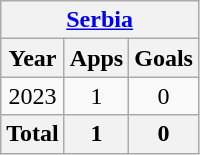<table class="wikitable" style="text-align:center">
<tr>
<th colspan=3><a href='#'>Serbia</a></th>
</tr>
<tr>
<th>Year</th>
<th>Apps</th>
<th>Goals</th>
</tr>
<tr>
<td>2023</td>
<td>1</td>
<td>0</td>
</tr>
<tr>
<th>Total</th>
<th>1</th>
<th>0</th>
</tr>
</table>
